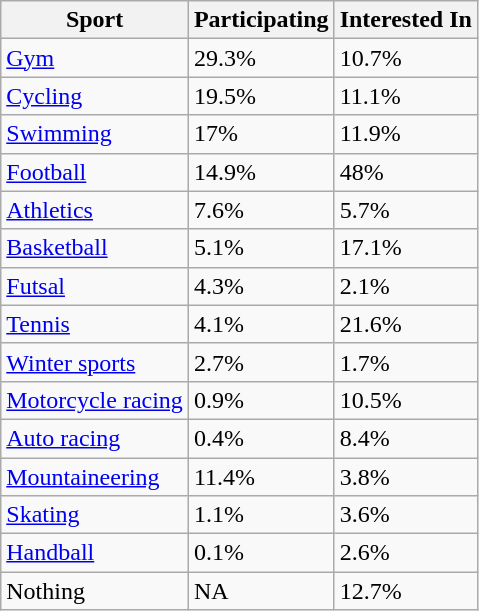<table class="wikitable">
<tr>
<th>Sport</th>
<th>Participating</th>
<th>Interested In</th>
</tr>
<tr>
<td><a href='#'>Gym</a></td>
<td>29.3%</td>
<td>10.7%</td>
</tr>
<tr>
<td><a href='#'>Cycling</a></td>
<td>19.5%</td>
<td>11.1%</td>
</tr>
<tr>
<td><a href='#'>Swimming</a></td>
<td>17%</td>
<td>11.9%</td>
</tr>
<tr David Villa>
<td><a href='#'>Football</a></td>
<td>14.9%</td>
<td>48%</td>
</tr>
<tr>
<td><a href='#'>Athletics</a></td>
<td>7.6%</td>
<td>5.7%</td>
</tr>
<tr>
<td><a href='#'>Basketball</a></td>
<td>5.1%</td>
<td>17.1%</td>
</tr>
<tr>
<td><a href='#'>Futsal</a></td>
<td>4.3%</td>
<td>2.1%</td>
</tr>
<tr>
<td><a href='#'>Tennis</a></td>
<td>4.1%</td>
<td>21.6%</td>
</tr>
<tr>
<td><a href='#'>Winter sports</a></td>
<td>2.7%</td>
<td>1.7%</td>
</tr>
<tr>
<td><a href='#'>Motorcycle racing</a></td>
<td>0.9%</td>
<td>10.5%</td>
</tr>
<tr>
<td><a href='#'>Auto racing</a></td>
<td>0.4%</td>
<td>8.4%</td>
</tr>
<tr>
<td><a href='#'>Mountaineering</a></td>
<td>11.4%</td>
<td>3.8%</td>
</tr>
<tr>
<td><a href='#'>Skating</a></td>
<td>1.1%</td>
<td>3.6%</td>
</tr>
<tr>
<td><a href='#'>Handball</a></td>
<td>0.1%</td>
<td>2.6%</td>
</tr>
<tr>
<td>Nothing</td>
<td>NA</td>
<td>12.7%</td>
</tr>
</table>
